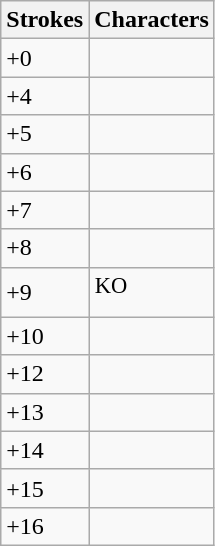<table class="wikitable">
<tr>
<th>Strokes</th>
<th>Characters</th>
</tr>
<tr --->
<td>+0</td>
<td style="font-size: large;"></td>
</tr>
<tr --->
<td>+4</td>
<td style="font-size: large;">  </td>
</tr>
<tr --->
<td>+5</td>
<td style="font-size: large;">   </td>
</tr>
<tr --->
<td>+6</td>
<td style="font-size: large;">      </td>
</tr>
<tr --->
<td>+7</td>
<td style="font-size: large;">       </td>
</tr>
<tr --->
<td>+8</td>
<td style="font-size: large;"> </td>
</tr>
<tr --->
<td>+9</td>
<td style="font-size: large;">   <sup>KO</sup></td>
</tr>
<tr --->
<td>+10</td>
<td style="font-size: large;"> </td>
</tr>
<tr --->
<td>+12</td>
<td style="font-size: large;"> </td>
</tr>
<tr --->
<td>+13</td>
<td style="font-size: large;"></td>
</tr>
<tr --->
<td>+14</td>
<td style="font-size: large;"></td>
</tr>
<tr --->
<td>+15</td>
<td style="font-size: large;">  </td>
</tr>
<tr --->
<td>+16</td>
<td style="font-size: large;"></td>
</tr>
</table>
